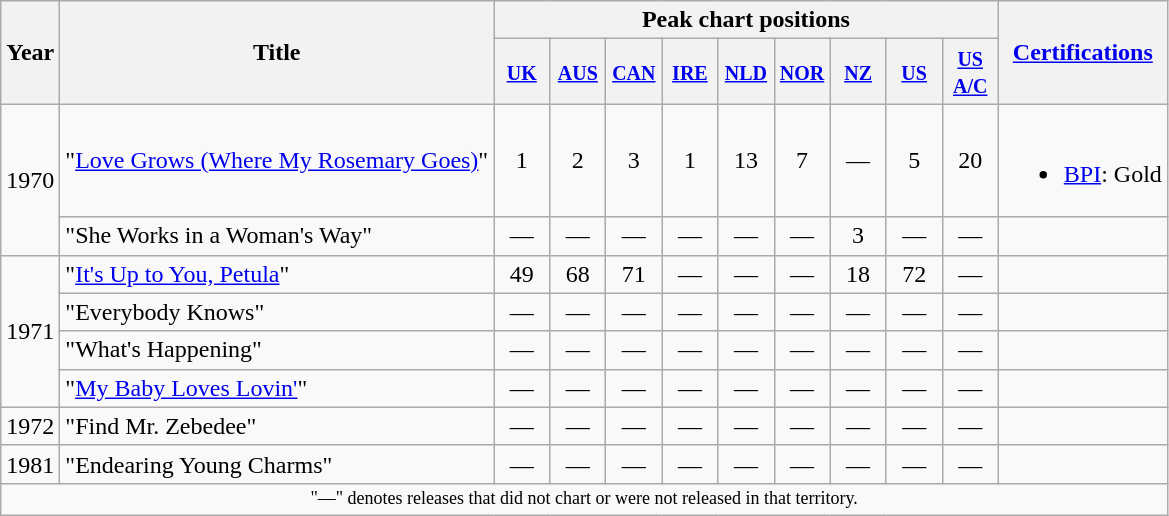<table class="wikitable">
<tr>
<th scope="col" rowspan="2">Year</th>
<th scope="col" rowspan="2">Title</th>
<th scope="col" colspan="9">Peak chart positions</th>
<th scope="col" rowspan="2"><a href='#'>Certifications</a></th>
</tr>
<tr>
<th style="width:30px;"><small><a href='#'>UK</a></small><br></th>
<th style="width:30px;"><small><a href='#'>AUS</a></small><br></th>
<th style="width:30px;"><small><a href='#'>CAN</a></small><br></th>
<th style="width:30px;"><small><a href='#'>IRE</a></small><br></th>
<th style="width:30px;"><small><a href='#'>NLD</a></small><br></th>
<th style="width:30px;"><small><a href='#'>NOR</a></small><br></th>
<th style="width:30px;"><small><a href='#'>NZ</a></small><br></th>
<th style="width:30px;"><small><a href='#'>US</a></small><br></th>
<th style="width:30px;"><small><a href='#'>US A/C</a></small><br></th>
</tr>
<tr>
<td rowspan="2">1970</td>
<td>"<a href='#'>Love Grows (Where My Rosemary Goes)</a>"</td>
<td align=center>1</td>
<td align=center>2</td>
<td align=center>3</td>
<td align=center>1</td>
<td align=center>13</td>
<td align=center>7</td>
<td align=center>―</td>
<td align=center>5</td>
<td align=center>20</td>
<td><br><ul><li><a href='#'>BPI</a>: Gold</li></ul></td>
</tr>
<tr>
<td>"She Works in a Woman's Way"</td>
<td align=center>―</td>
<td align=center>―</td>
<td align=center>―</td>
<td align=center>―</td>
<td align=center>―</td>
<td align=center>―</td>
<td align=center>3</td>
<td align=center>―</td>
<td align=center>―</td>
<td></td>
</tr>
<tr>
<td rowspan="4">1971</td>
<td>"<a href='#'>It's Up to You, Petula</a>"</td>
<td align=center>49</td>
<td align=center>68</td>
<td align=center>71</td>
<td align=center>―</td>
<td align=center>―</td>
<td align=center>―</td>
<td align=center>18</td>
<td align=center>72</td>
<td align=center>―</td>
<td></td>
</tr>
<tr>
<td>"Everybody Knows"</td>
<td align=center>―</td>
<td align=center>―</td>
<td align=center>―</td>
<td align=center>―</td>
<td align=center>―</td>
<td align=center>―</td>
<td align=center>―</td>
<td align=center>―</td>
<td align=center>―</td>
<td></td>
</tr>
<tr>
<td>"What's Happening"</td>
<td align=center>―</td>
<td align=center>―</td>
<td align=center>―</td>
<td align=center>―</td>
<td align=center>―</td>
<td align=center>―</td>
<td align=center>―</td>
<td align=center>―</td>
<td align=center>―</td>
<td></td>
</tr>
<tr>
<td>"<a href='#'>My Baby Loves Lovin'</a>"</td>
<td align=center>―</td>
<td align=center>―</td>
<td align=center>―</td>
<td align=center>―</td>
<td align=center>―</td>
<td align=center>―</td>
<td align=center>―</td>
<td align=center>―</td>
<td align=center>―</td>
<td></td>
</tr>
<tr>
<td>1972</td>
<td>"Find Mr. Zebedee"</td>
<td align=center>―</td>
<td align=center>―</td>
<td align=center>―</td>
<td align=center>―</td>
<td align=center>―</td>
<td align=center>―</td>
<td align=center>―</td>
<td align=center>―</td>
<td align=center>―</td>
<td></td>
</tr>
<tr>
<td>1981</td>
<td>"Endearing Young Charms"</td>
<td align=center>―</td>
<td align=center>―</td>
<td align=center>―</td>
<td align=center>―</td>
<td align=center>―</td>
<td align=center>―</td>
<td align=center>―</td>
<td align=center>―</td>
<td align=center>―</td>
<td></td>
</tr>
<tr>
<td colspan="12" style="text-align:center; font-size:9pt;">"—" denotes releases that did not chart or were not released in that territory.</td>
</tr>
</table>
